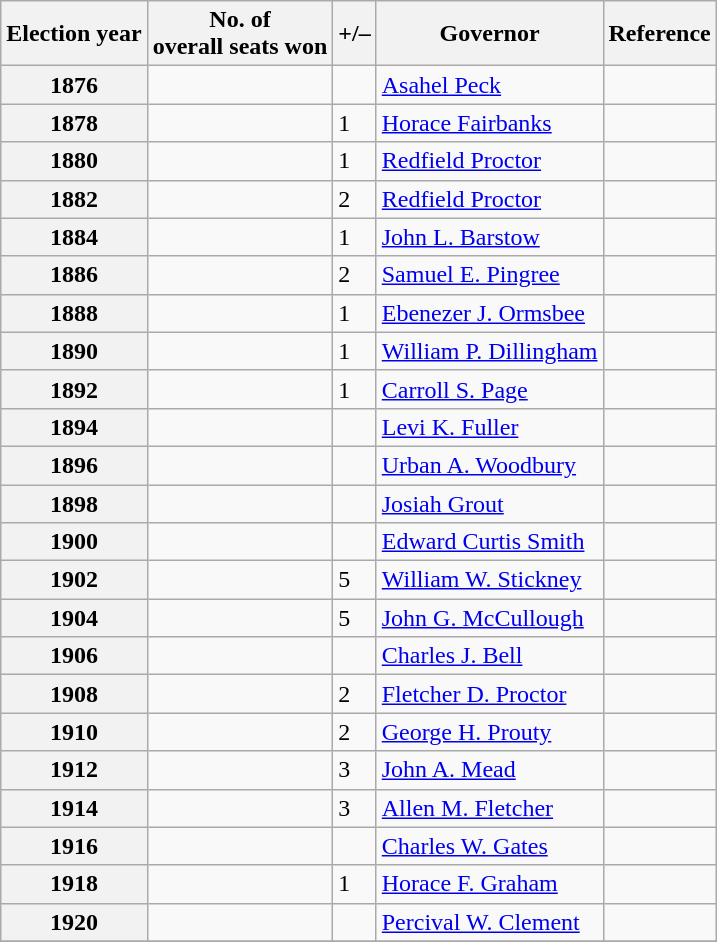<table class=wikitable>
<tr>
<th>Election year</th>
<th>No. of<br>overall seats won</th>
<th>+/–</th>
<th>Governor</th>
<th>Reference</th>
</tr>
<tr>
<th>1876</th>
<td></td>
<td></td>
<td><a href='#'>Asahel Peck</a></td>
<td></td>
</tr>
<tr>
<th>1878</th>
<td></td>
<td> 1</td>
<td><a href='#'>Horace Fairbanks</a></td>
<td></td>
</tr>
<tr>
<th>1880</th>
<td></td>
<td> 1</td>
<td><a href='#'>Redfield Proctor</a></td>
<td></td>
</tr>
<tr>
<th>1882</th>
<td></td>
<td> 2</td>
<td><a href='#'>Redfield Proctor</a></td>
<td></td>
</tr>
<tr>
<th>1884</th>
<td></td>
<td> 1</td>
<td><a href='#'>John L. Barstow</a></td>
<td></td>
</tr>
<tr>
<th>1886</th>
<td></td>
<td> 2</td>
<td><a href='#'>Samuel E. Pingree</a></td>
<td></td>
</tr>
<tr>
<th>1888</th>
<td></td>
<td> 1</td>
<td><a href='#'>Ebenezer J. Ormsbee</a></td>
<td></td>
</tr>
<tr>
<th>1890</th>
<td></td>
<td> 1</td>
<td><a href='#'>William P. Dillingham</a></td>
<td></td>
</tr>
<tr>
<th>1892</th>
<td></td>
<td> 1</td>
<td><a href='#'>Carroll S. Page</a></td>
<td></td>
</tr>
<tr>
<th>1894</th>
<td></td>
<td></td>
<td><a href='#'>Levi K. Fuller</a></td>
<td></td>
</tr>
<tr>
<th>1896</th>
<td></td>
<td></td>
<td><a href='#'>Urban A. Woodbury</a></td>
<td></td>
</tr>
<tr>
<th>1898</th>
<td></td>
<td></td>
<td><a href='#'>Josiah Grout</a></td>
<td></td>
</tr>
<tr>
<th>1900</th>
<td></td>
<td></td>
<td><a href='#'>Edward Curtis Smith</a></td>
<td></td>
</tr>
<tr>
<th>1902</th>
<td></td>
<td> 5</td>
<td><a href='#'>William W. Stickney</a></td>
<td></td>
</tr>
<tr>
<th>1904</th>
<td></td>
<td> 5</td>
<td><a href='#'>John G. McCullough</a></td>
<td></td>
</tr>
<tr>
<th>1906</th>
<td></td>
<td></td>
<td><a href='#'>Charles J. Bell</a></td>
<td></td>
</tr>
<tr>
<th>1908</th>
<td></td>
<td> 2</td>
<td><a href='#'>Fletcher D. Proctor</a></td>
<td></td>
</tr>
<tr>
<th>1910</th>
<td></td>
<td> 2</td>
<td><a href='#'>George H. Prouty</a></td>
<td></td>
</tr>
<tr>
<th>1912</th>
<td></td>
<td> 3</td>
<td><a href='#'>John A. Mead</a></td>
<td></td>
</tr>
<tr>
<th>1914</th>
<td></td>
<td> 3</td>
<td><a href='#'>Allen M. Fletcher</a></td>
<td></td>
</tr>
<tr>
<th>1916</th>
<td></td>
<td></td>
<td><a href='#'>Charles W. Gates</a></td>
<td></td>
</tr>
<tr>
<th>1918</th>
<td></td>
<td> 1</td>
<td><a href='#'>Horace F. Graham</a></td>
<td></td>
</tr>
<tr>
<th>1920</th>
<td></td>
<td></td>
<td><a href='#'>Percival W. Clement</a></td>
<td></td>
</tr>
<tr>
</tr>
</table>
